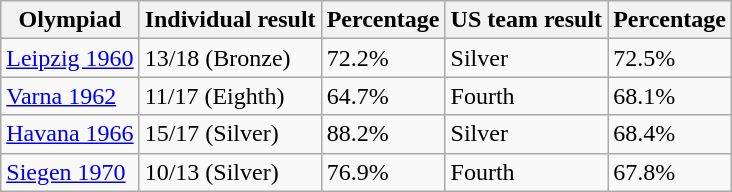<table class="wikitable" style="text-align: left">
<tr>
<th>Olympiad</th>
<th>Individual result</th>
<th>Percentage</th>
<th>US team result</th>
<th>Percentage</th>
</tr>
<tr>
<td><a href='#'>Leipzig 1960</a></td>
<td>13/18 (Bronze)</td>
<td>72.2%</td>
<td>Silver</td>
<td>72.5%</td>
</tr>
<tr>
<td><a href='#'>Varna 1962</a></td>
<td>11/17 (Eighth)</td>
<td>64.7%</td>
<td>Fourth</td>
<td>68.1%</td>
</tr>
<tr>
<td><a href='#'>Havana 1966</a></td>
<td>15/17 (Silver)</td>
<td>88.2%</td>
<td>Silver</td>
<td>68.4%</td>
</tr>
<tr>
<td><a href='#'>Siegen 1970</a></td>
<td>10/13 (Silver)</td>
<td>76.9%</td>
<td>Fourth</td>
<td>67.8%</td>
</tr>
</table>
